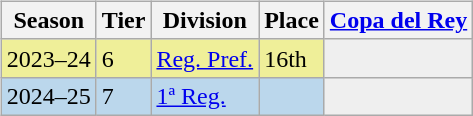<table>
<tr>
<td valign="top" width=49%><br><table class="wikitable">
<tr style="background:#f0f6fa;">
<th>Season</th>
<th>Tier</th>
<th>Division</th>
<th>Place</th>
<th><a href='#'>Copa del Rey</a></th>
</tr>
<tr>
<td style="background:#EFEF99;">2023–24</td>
<td style="background:#EFEF99;">6</td>
<td style="background:#EFEF99;"><a href='#'>Reg. Pref.</a></td>
<td style="background:#EFEF99;">16th</td>
<th style="background:#efefef;"></th>
</tr>
<tr>
<td style="background:#BBD7EC;">2024–25</td>
<td style="background:#BBD7EC;">7</td>
<td style="background:#BBD7EC;"><a href='#'>1ª Reg.</a></td>
<td style="background:#BBD7EC;"></td>
<th style="background:#efefef;"></th>
</tr>
</table>
</td>
</tr>
</table>
